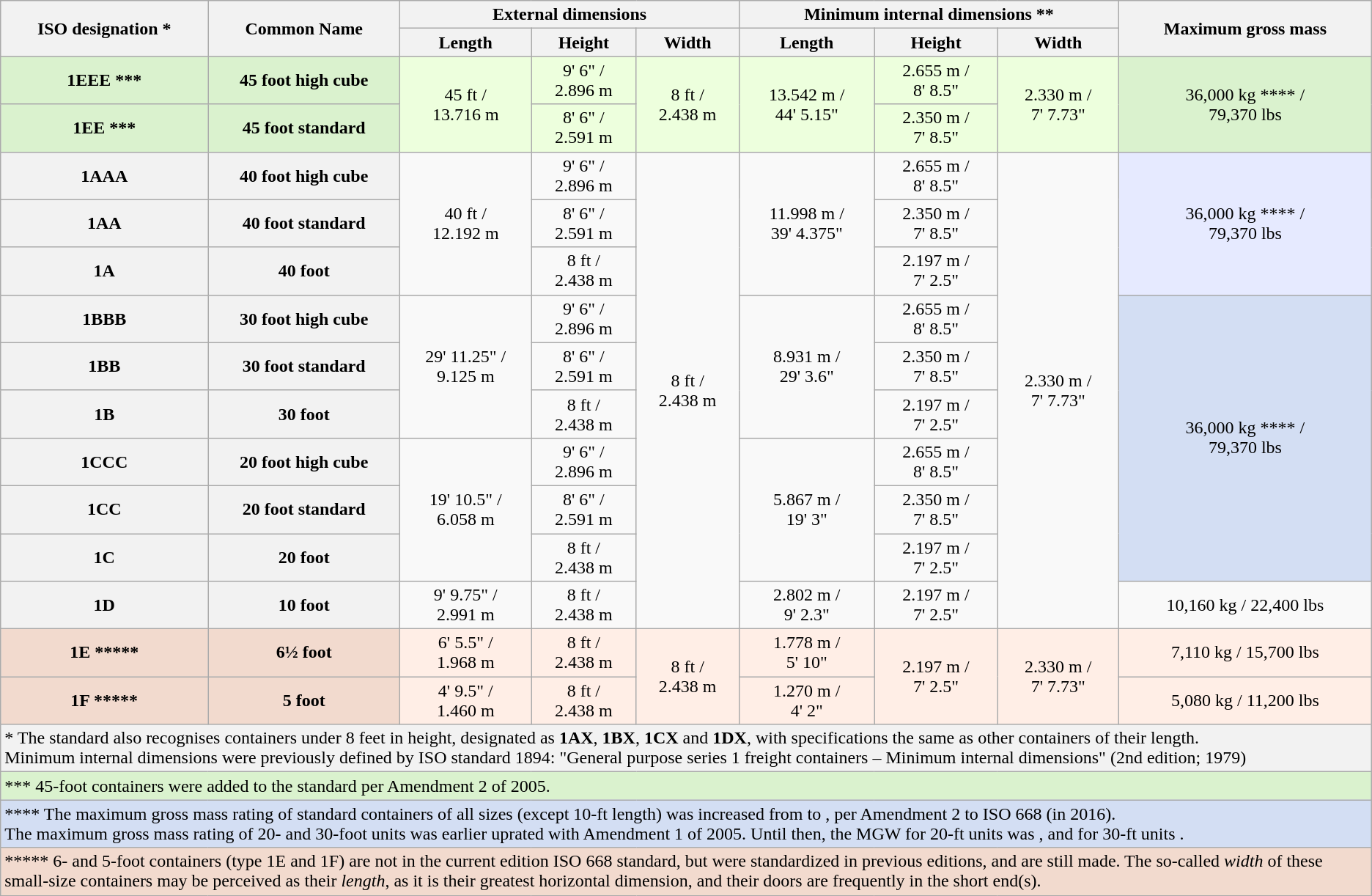<table class="wikitable sortable" style="text-align: center;">
<tr>
<th rowspan=2>ISO designation *</th>
<th rowspan=2>Common Name</th>
<th colspan=3>External dimensions</th>
<th colspan=3>Minimum internal dimensions **</th>
<th rowspan=2>Maximum gross mass</th>
</tr>
<tr>
<th>Length</th>
<th>Height</th>
<th>Width</th>
<th>Length</th>
<th>Height</th>
<th>Width</th>
</tr>
<tr>
<td align="center" style="background: #DAF2CE"><strong>1EEE ***</strong></td>
<th style="background: #DAF2CE">45 foot high cube</th>
<td style="background: #EDFFDD" rowspan=2>45 ft /<br>13.716 m</td>
<td style="background: #EDFFDD">9' 6" /<br>2.896 m</td>
<td style="background: #EDFFDD" rowspan=2>8 ft /<br>2.438 m</td>
<td style="background: #EDFFDD" rowspan=2>13.542 m /<br>44' 5.15"</td>
<td style="background: #EDFFDD">2.655 m /<br>8' 8.5"</td>
<td style="background: #EDFFDD" rowspan=2>2.330 m /<br>7' 7.73"</td>
<td style="background: #DAF2CE" rowspan=2>36,000 kg **** /<br>79,370 lbs</td>
</tr>
<tr>
<td align="center" style="background: #DAF2CE"><strong>1EE ***</strong></td>
<th style="background: #DAF2CE">45 foot standard</th>
<td style="background: #EDFFDD">8' 6" /<br>2.591 m</td>
<td style="background: #EDFFDD">2.350 m /<br>7' 8.5"</td>
</tr>
<tr>
<th>1AAA</th>
<th>40 foot high cube</th>
<td rowspan=3>40 ft /<br>12.192 m</td>
<td>9' 6" /<br>2.896 m</td>
<td rowspan="10">8 ft /<br>2.438 m</td>
<td rowspan=3>11.998 m /<br>39' 4.375"</td>
<td>2.655 m /<br>8' 8.5"</td>
<td rowspan=10>2.330 m /<br>7' 7.73"</td>
<td style="background: #E6EAFF" rowspan=3>36,000 kg **** /<br>79,370 lbs</td>
</tr>
<tr>
<th>1AA</th>
<th>40 foot standard</th>
<td>8' 6" /<br>2.591 m</td>
<td>2.350 m /<br>7' 8.5"</td>
</tr>
<tr>
<th>1A</th>
<th>40 foot</th>
<td>8 ft /<br>2.438 m</td>
<td>2.197 m /<br> 7' 2.5"</td>
</tr>
<tr>
<th>1BBB</th>
<th>30 foot high cube</th>
<td rowspan=3>29' 11.25" /<br>9.125 m</td>
<td>9' 6" /<br>2.896 m</td>
<td rowspan=3>8.931 m /<br>29' 3.6"</td>
<td>2.655 m /<br>8' 8.5"</td>
<td rowspan="6" style="background: #D3DEF3">36,000 kg **** /<br>79,370 lbs</td>
</tr>
<tr>
<th>1BB</th>
<th>30 foot standard</th>
<td>8' 6" /<br>2.591 m</td>
<td>2.350 m /<br>7' 8.5"</td>
</tr>
<tr>
<th>1B</th>
<th>30 foot</th>
<td>8 ft /<br>2.438 m</td>
<td>2.197 m /<br> 7' 2.5"</td>
</tr>
<tr>
<th>1CCC</th>
<th>20 foot high cube</th>
<td rowspan="3">19' 10.5" /<br>6.058 m</td>
<td>9' 6" /<br>2.896 m</td>
<td rowspan="3">5.867 m /<br>19' 3"</td>
<td>2.655 m /<br>8' 8.5"</td>
</tr>
<tr>
<th>1CC</th>
<th>20 foot standard</th>
<td>8' 6" /<br>2.591 m</td>
<td>2.350 m /<br>7' 8.5"</td>
</tr>
<tr>
<th>1C</th>
<th>20 foot</th>
<td>8 ft /<br>2.438 m</td>
<td>2.197 m /<br> 7' 2.5"</td>
</tr>
<tr>
<th>1D</th>
<th>10 foot</th>
<td>9' 9.75" /<br>2.991 m</td>
<td>8 ft /<br>2.438 m</td>
<td>2.802 m /<br>9' 2.3"</td>
<td>2.197 m /<br> 7' 2.5"</td>
<td>10,160 kg / 22,400 lbs</td>
</tr>
<tr>
<td align="center" style="background: #F2DACE"><strong>1E *****</strong></td>
<th style="background: #F2DACE">6½ foot</th>
<td style="background: #FFEEE6">6' 5.5" /<br>1.968 m</td>
<td style="background: #FFEEE6">8 ft /<br>2.438 m</td>
<td rowspan="2" style="background: #FFEEE6">8 ft /<br>2.438 m</td>
<td style="background: #FFEEE6">1.778 m /<br>5' 10"</td>
<td rowspan="2" style="background: #FFEEE6">2.197 m /<br> 7' 2.5"</td>
<td rowspan="2" style="background: #FFEEE6">2.330 m /<br>7' 7.73"</td>
<td style="background: #FFEEE6">7,110 kg / 15,700 lbs</td>
</tr>
<tr>
<td align="center" style="background: #F2DACE"><strong>1F *****</strong></td>
<th style="background: #F2DACE">5 foot</th>
<td style="background: #FFEEE6">4' 9.5" /<br>1.460 m</td>
<td style="background: #FFEEE6">8 ft /<br>2.438 m</td>
<td style="background: #FFEEE6">1.270 m /<br>4' 2"</td>
<td style="background: #FFEEE6">5,080 kg / 11,200 lbs</td>
</tr>
<tr>
<td style="background: #f2f2f2; text-align: left" colspan="9">* The standard also recognises containers under 8 feet in height, designated as <strong>1AX</strong>, <strong>1BX</strong>, <strong>1CX</strong> and <strong>1DX</strong>, with specifications the same as other containers of their length.<br> Minimum internal dimensions were previously defined by ISO standard 1894: "General purpose series 1 freight containers – Minimum  internal dimensions" (2nd edition; 1979)</td>
</tr>
<tr>
<td align="left" style="background: #DAF2CE" colspan=9>*** 45-foot containers were added to the standard per Amendment 2 of 2005.</td>
</tr>
<tr>
<td align="left" style="background: #D3DEF3" colspan=9>**** The maximum gross mass rating of standard containers of all sizes (except 10-ft length) was increased from  to , per Amendment 2 to ISO 668 (in 2016).<br>The maximum gross mass rating of 20- and 30-foot units was earlier uprated with Amendment 1 of 2005. Until then, the MGW for 20-ft units was , and for 30-ft units .</td>
</tr>
<tr>
<td align="left" style="background: #F2DACE" colspan=9>***** 6- and 5-foot containers (type 1E and 1F) are not in the current edition ISO 668 standard, but were standardized in previous editions, and are still made. The so-called <em>width</em> of these small-size containers may be perceived as their <em>length</em>, as it is their greatest horizontal dimension, and their doors are frequently in the short end(s).</td>
</tr>
</table>
